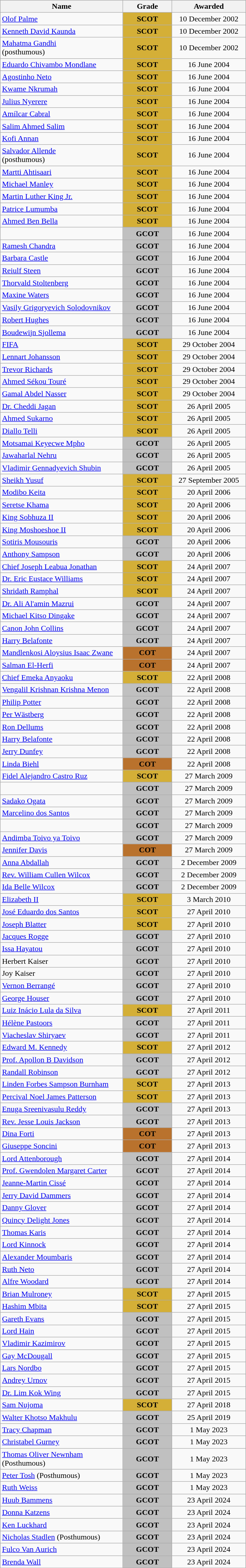<table class="wikitable sortable" style="width:40%;text-align:center;">
<tr>
<th width=50%>Name</th>
<th width=20%>Grade</th>
<th width=30%>Awarded</th>
</tr>
<tr>
<td data-sort-value="Olof Palme" style="text-align:left"> <a href='#'>Olof Palme</a></td>
<td data-sort-value="1" style="background-color:#D4AF37"><strong>SCOT</strong></td>
<td>10 December 2002</td>
</tr>
<tr>
<td data-sort-value="Kenneth Kaunda" style="text-align:left"> <a href='#'>Kenneth David Kaunda</a></td>
<td data-sort-value="1" style="background-color:#D4AF37"><strong>SCOT</strong></td>
<td>10 December 2002</td>
</tr>
<tr>
<td data-sort-value="Mahatma Gandhi" style="text-align:left"> <a href='#'>Mahatma Gandhi</a><br>(posthumous)</td>
<td data-sort-value="1" style="background-color:#D4AF37"><strong>SCOT</strong></td>
<td>10 December 2002</td>
</tr>
<tr>
<td data-sort-value="Eduardo Mondlane" style="text-align:left"> <a href='#'>Eduardo Chivambo Mondlane</a></td>
<td data-sort-value="1" style="background-color:#D4AF37"><strong>SCOT</strong></td>
<td>16 June 2004</td>
</tr>
<tr>
<td data-sort-value="Agostinho Neto" style="text-align:left"> <a href='#'>Agostinho Neto</a></td>
<td data-sort-value="1" style="background-color:#D4AF37"><strong>SCOT</strong></td>
<td>16 June 2004</td>
</tr>
<tr>
<td data-sort-value="Kwame Nkrumah" style="text-align:left"> <a href='#'>Kwame Nkrumah</a></td>
<td data-sort-value="1" style="background-color:#D4AF37"><strong>SCOT</strong></td>
<td>16 June 2004</td>
</tr>
<tr>
<td data-sort-value="Julius Nyerere" style="text-align:left"> <a href='#'>Julius Nyerere</a></td>
<td data-sort-value="1" style="background-color:#D4AF37"><strong>SCOT</strong></td>
<td>16 June 2004</td>
</tr>
<tr>
<td data-sort-value="Amílcar Cabral" style="text-align:left"> <a href='#'>Amílcar Cabral</a></td>
<td data-sort-value="1" style="background-color:#D4AF37"><strong>SCOT</strong></td>
<td>16 June 2004</td>
</tr>
<tr>
<td data-sort-value="Salim Ahmed Salim" style="text-align:left"> <a href='#'>Salim Ahmed Salim</a></td>
<td data-sort-value="1" style="background-color:#D4AF37"><strong>SCOT</strong></td>
<td>16 June 2004</td>
</tr>
<tr>
<td data-sort-value="Kofi Annan" style="text-align:left"> <a href='#'>Kofi Annan</a></td>
<td data-sort-value="1" style="background-color:#D4AF37"><strong>SCOT</strong></td>
<td>16 June 2004</td>
</tr>
<tr>
<td data-sort-value="Salvador Allende" style="text-align:left"> <a href='#'>Salvador Allende</a><br>(posthumous)</td>
<td data-sort-value="1" style="background-color:#D4AF37"><strong>SCOT</strong></td>
<td>16 June 2004</td>
</tr>
<tr>
<td data-sort-value="Martti Ahtisaari" style="text-align:left"> <a href='#'>Martti Ahtisaari</a></td>
<td data-sort-value="1" style="background-color:#D4AF37"><strong>SCOT</strong></td>
<td>16 June 2004</td>
</tr>
<tr>
<td data-sort-value="Michael Manley" style="text-align:left"> <a href='#'>Michael Manley</a></td>
<td data-sort-value="1" style="background-color:#D4AF37"><strong>SCOT</strong></td>
<td>16 June 2004</td>
</tr>
<tr>
<td data-sort-value="Martin Luther King" style="text-align:left"> <a href='#'>Martin Luther King Jr.</a></td>
<td data-sort-value="1" style="background-color:#D4AF37"><strong>SCOT</strong></td>
<td>16 June 2004</td>
</tr>
<tr>
<td data-sort-value="Patrice Lumumba" style="text-align:left"> <a href='#'>Patrice Lumumba</a></td>
<td data-sort-value="1" style="background-color:#D4AF37"><strong>SCOT</strong></td>
<td>16 June 2004</td>
</tr>
<tr>
<td data-sort-value="Ahmed Ben Bella" style="text-align:left"> <a href='#'>Ahmed Ben Bella</a></td>
<td data-sort-value="1" style="background-color:#D4AF37"><strong>SCOT</strong></td>
<td>16 June 2004</td>
</tr>
<tr>
<td data-sort-value="Ernst Michanek" style="text-align:left"> </td>
<td data-sort-value="2" style="background-color:#C0C0C0"><strong>GCOT</strong></td>
<td>16 June 2004</td>
</tr>
<tr>
<td data-sort-value="Ramesh Chandra" style="text-align:left"> <a href='#'>Ramesh Chandra</a></td>
<td data-sort-value="2" style="background-color:#C0C0C0"><strong>GCOT</strong></td>
<td>16 June 2004</td>
</tr>
<tr>
<td data-sort-value="Barbara Castle" style="text-align:left"> <a href='#'>Barbara Castle</a></td>
<td data-sort-value="2" style="background-color:#C0C0C0"><strong>GCOT</strong></td>
<td>16 June 2004</td>
</tr>
<tr>
<td data-sort-value="Reiulf Steen" style="text-align:left"> <a href='#'>Reiulf Steen</a></td>
<td data-sort-value="2" style="background-color:#C0C0C0"><strong>GCOT</strong></td>
<td>16 June 2004</td>
</tr>
<tr>
<td data-sort-value="Thorvald Stoltenberg" style="text-align:left"> <a href='#'>Thorvald Stoltenberg</a></td>
<td data-sort-value="2" style="background-color:#C0C0C0"><strong>GCOT</strong></td>
<td>16 June 2004</td>
</tr>
<tr>
<td data-sort-value="Maxine Waters" style="text-align:left"> <a href='#'>Maxine Waters</a></td>
<td data-sort-value="2" style="background-color:#C0C0C0"><strong>GCOT</strong></td>
<td>16 June 2004</td>
</tr>
<tr>
<td data-sort-value="Vasily Grigoryevich Solodovnikov" style="text-align:left"> <a href='#'>Vasily Grigoryevich Solodovnikov</a></td>
<td data-sort-value="2" style="background-color:#C0C0C0"><strong>GCOT</strong></td>
<td>16 June 2004</td>
</tr>
<tr>
<td data-sort-value="Robert Hughes" style="text-align:left"> <a href='#'>Robert Hughes</a></td>
<td data-sort-value="2" style="background-color:#C0C0C0"><strong>GCOT</strong></td>
<td>16 June 2004</td>
</tr>
<tr>
<td data-sort-value="Boudewijn Sjollema" style="text-align:left"> <a href='#'>Boudewijn Sjollema</a></td>
<td data-sort-value="2" style="background-color:#C0C0C0"><strong>GCOT</strong></td>
<td>16 June 2004</td>
</tr>
<tr>
<td data-sort-value="FIFA" style="text-align:left"> <a href='#'>FIFA</a></td>
<td data-sort-value="1" style="background-color:#D4AF37"><strong>SCOT</strong></td>
<td>29 October 2004</td>
</tr>
<tr>
<td data-sort-value="Lennart Johansson" style="text-align:left"> <a href='#'>Lennart Johansson</a></td>
<td data-sort-value="1" style="background-color:#D4AF37"><strong>SCOT</strong></td>
<td>29 October 2004</td>
</tr>
<tr>
<td data-sort-value="Trevor Richards" style="text-align:left"> <a href='#'>Trevor Richards</a></td>
<td data-sort-value="1" style="background-color:#D4AF37"><strong>SCOT</strong></td>
<td>29 October 2004</td>
</tr>
<tr>
<td data-sort-value="Ahmed Sékou Touré" style="text-align:left"> <a href='#'>Ahmed Sékou Touré</a></td>
<td data-sort-value="1" style="background-color:#D4AF37"><strong>SCOT</strong></td>
<td>29 October 2004</td>
</tr>
<tr>
<td data-sort-value="Gamal Abdel Nasser" style="text-align:left"> <a href='#'>Gamal Abdel Nasser</a></td>
<td data-sort-value="1" style="background-color:#D4AF37"><strong>SCOT</strong></td>
<td>29 October 2004</td>
</tr>
<tr>
<td data-sort-value="Cheddi Jagan" style="text-align:left"> <a href='#'>Dr. Cheddi Jagan</a></td>
<td data-sort-value="1" style="background-color:#D4AF37"><strong>SCOT</strong></td>
<td>26 April 2005</td>
</tr>
<tr>
<td data-sort-value="Ahmed Sukarno" style="text-align:left"> <a href='#'>Ahmed Sukarno</a></td>
<td data-sort-value="1" style="background-color:#D4AF37"><strong>SCOT</strong></td>
<td>26 April 2005</td>
</tr>
<tr>
<td data-sort-value="Diallo Telli" style="text-align:left"> <a href='#'>Diallo Telli</a></td>
<td data-sort-value="1" style="background-color:#D4AF37"><strong>SCOT</strong></td>
<td>26 April 2005</td>
</tr>
<tr>
<td data-sort-value="Motsamai Keyecwe Mpho" style="text-align:left"> <a href='#'>Motsamai Keyecwe Mpho</a></td>
<td data-sort-value="2" style="background-color:#C0C0C0"><strong>GCOT</strong></td>
<td>26 April 2005</td>
</tr>
<tr>
<td data-sort-value="Jawaharlal Nehru" style="text-align:left"> <a href='#'>Jawaharlal Nehru</a></td>
<td data-sort-value="2" style="background-color:#C0C0C0"><strong>GCOT</strong></td>
<td>26 April 2005</td>
</tr>
<tr>
<td data-sort-value="Vladimir Gennadyevich Shubin" style="text-align:left"> <a href='#'>Vladimir Gennadyevich Shubin</a></td>
<td data-sort-value="2" style="background-color:#C0C0C0"><strong>GCOT</strong></td>
<td>26 April 2005</td>
</tr>
<tr>
<td data-sort-value="Sheikh Yusuf" style="text-align:left"> <a href='#'>Sheikh Yusuf</a></td>
<td data-sort-value="1" style="background-color:#D4AF37"><strong>SCOT</strong></td>
<td>27 September 2005</td>
</tr>
<tr>
<td data-sort-value="Modibo Keita" style="text-align:left"> <a href='#'>Modibo Keita</a></td>
<td data-sort-value="1" style="background-color:#D4AF37"><strong>SCOT</strong></td>
<td>20 April 2006</td>
</tr>
<tr>
<td data-sort-value="Seretse Khama" style="text-align:left"> <a href='#'>Seretse Khama</a></td>
<td data-sort-value="1" style="background-color:#D4AF37"><strong>SCOT</strong></td>
<td>20 April 2006</td>
</tr>
<tr>
<td data-sort-value="Sobhuza" style="text-align:left"> <a href='#'>King Sobhuza II</a></td>
<td data-sort-value="1" style="background-color:#D4AF37"><strong>SCOT</strong></td>
<td>20 April 2006</td>
</tr>
<tr>
<td data-sort-value="Moshoeshoe" style="text-align:left"> <a href='#'>King Moshoeshoe II</a></td>
<td data-sort-value="1" style="background-color:#D4AF37"><strong>SCOT</strong></td>
<td>20 April 2006</td>
</tr>
<tr>
<td data-sort-value="Sotiris Mousouris" style="text-align:left"> <a href='#'>Sotiris Mousouris</a></td>
<td data-sort-value="2" style="background-color:#C0C0C0"><strong>GCOT</strong></td>
<td>20 April 2006</td>
</tr>
<tr>
<td data-sort-value="Anthony Sampson" style="text-align:left"> <a href='#'>Anthony Sampson</a></td>
<td data-sort-value="2" style="background-color:#C0C0C0"><strong>GCOT</strong></td>
<td>20 April 2006</td>
</tr>
<tr>
<td data-sort-value="Joseph Leabua Jonathan" style="text-align:left"> <a href='#'>Chief Joseph Leabua Jonathan</a></td>
<td data-sort-value="1" style="background-color:#D4AF37"><strong>SCOT</strong></td>
<td>24 April 2007</td>
</tr>
<tr>
<td data-sort-value="Eric Eustace Williams" style="text-align:left"> <a href='#'>Dr. Eric Eustace Williams</a></td>
<td data-sort-value="1" style="background-color:#D4AF37"><strong>SCOT</strong></td>
<td>24 April 2007</td>
</tr>
<tr>
<td data-sort-value="Shridath Ramphal" style="text-align:left"> <a href='#'>Shridath Ramphal</a></td>
<td data-sort-value="1" style="background-color:#D4AF37"><strong>SCOT</strong></td>
<td>24 April 2007</td>
</tr>
<tr>
<td data-sort-value="Ali Al'amin Mazrui" style="text-align:left"> <a href='#'>Dr. Ali Al'amin Mazrui</a></td>
<td data-sort-value="2" style="background-color:#C0C0C0"><strong>GCOT</strong></td>
<td>24 April 2007</td>
</tr>
<tr>
<td data-sort-value="Michael Kitso Dingake" style="text-align:left"> <a href='#'>Michael Kitso Dingake</a></td>
<td data-sort-value="2" style="background-color:#C0C0C0"><strong>GCOT</strong></td>
<td>24 April 2007</td>
</tr>
<tr>
<td data-sort-value="John Collins" style="text-align:left"> <a href='#'>Canon John Collins</a></td>
<td data-sort-value="2" style="background-color:#C0C0C0"><strong>GCOT</strong></td>
<td>24 April 2007</td>
</tr>
<tr>
<td data-sort-value="Harry Belafonte" style="text-align:left"> <a href='#'>Harry Belafonte</a></td>
<td data-sort-value="2" style="background-color:#C0C0C0"><strong>GCOT</strong></td>
<td>24 April 2007</td>
</tr>
<tr>
<td data-sort-value="Mandlenkosi Zwane" style="text-align:left"> <a href='#'>Mandlenkosi Aloysius Isaac Zwane</a></td>
<td data-sort-value="3" style="background-color:#B9722D"><strong>COT</strong></td>
<td>24 April 2007</td>
</tr>
<tr>
<td data-sort-value="Salman El-Herfi" style="text-align:left"> <a href='#'>Salman El-Herfi</a></td>
<td data-sort-value="3" style="background-color:#B9722D"><strong>COT</strong></td>
<td>24 April 2007</td>
</tr>
<tr>
<td data-sort-value="Emeka Anyaoku" style="text-align:left"> <a href='#'>Chief Emeka Anyaoku</a></td>
<td data-sort-value="1" style="background-color:#D4AF37"><strong>SCOT</strong></td>
<td>22 April 2008</td>
</tr>
<tr>
<td data-sort-value="Harry Belafonte" style="text-align:left"> <a href='#'>Vengalil Krishnan Krishna Menon</a></td>
<td data-sort-value="2" style="background-color:#C0C0C0"><strong>GCOT</strong></td>
<td>22 April 2008</td>
</tr>
<tr>
<td data-sort-value="Philip Potter" style="text-align:left"> <a href='#'>Philip Potter</a></td>
<td data-sort-value="2" style="background-color:#C0C0C0"><strong>GCOT</strong></td>
<td>22 April 2008</td>
</tr>
<tr>
<td data-sort-value="Per Wästberg" style="text-align:left"> <a href='#'>Per Wästberg</a></td>
<td data-sort-value="2" style="background-color:#C0C0C0"><strong>GCOT</strong></td>
<td>22 April 2008</td>
</tr>
<tr>
<td data-sort-value="Ron Dellums" style="text-align:left"> <a href='#'>Ron Dellums</a></td>
<td data-sort-value="2" style="background-color:#C0C0C0"><strong>GCOT</strong></td>
<td>22 April 2008</td>
</tr>
<tr>
<td data-sort-value="Harry Belafonte" style="text-align:left"> <a href='#'>Harry Belafonte</a></td>
<td data-sort-value="2" style="background-color:#C0C0C0"><strong>GCOT</strong></td>
<td>22 April 2008</td>
</tr>
<tr>
<td data-sort-value="Jerry Dunfey" style="text-align:left"> <a href='#'>Jerry Dunfey</a></td>
<td data-sort-value="2" style="background-color:#C0C0C0"><strong>GCOT</strong></td>
<td>22 April 2008</td>
</tr>
<tr>
<td data-sort-value="Linda Biehl" style="text-align:left"> <a href='#'>Linda Biehl</a></td>
<td data-sort-value="3" style="background-color:#B9722D"><strong>COT</strong></td>
<td>22 April 2008</td>
</tr>
<tr>
<td data-sort-value="Fidel Castro" style="text-align:left"> <a href='#'>Fidel Alejandro Castro Ruz</a></td>
<td data-sort-value="1" style="background-color:#D4AF37"><strong>SCOT</strong></td>
<td>27 March 2009</td>
</tr>
<tr>
<td data-sort-value="Christian Krause" style="text-align:left"> </td>
<td data-sort-value="2" style="background-color:#C0C0C0"><strong>GCOT</strong></td>
<td>27 March 2009</td>
</tr>
<tr>
<td data-sort-value="Sadako Ogata" style="text-align:left"> <a href='#'>Sadako Ogata</a></td>
<td data-sort-value="2" style="background-color:#C0C0C0"><strong>GCOT</strong></td>
<td>27 March 2009</td>
</tr>
<tr>
<td data-sort-value="Marcelino dos Santos" style="text-align:left"> <a href='#'>Marcelino dos Santos</a></td>
<td data-sort-value="2" style="background-color:#C0C0C0"><strong>GCOT</strong></td>
<td>27 March 2009</td>
</tr>
<tr>
<td data-sort-value="Bengt Säve-Söderbergh" style="text-align:left"> </td>
<td data-sort-value="2" style="background-color:#C0C0C0"><strong>GCOT</strong></td>
<td>27 March 2009</td>
</tr>
<tr>
<td data-sort-value="Andimba Toivo ya Toivo" style="text-align:left"> <a href='#'>Andimba Toivo ya Toivo</a></td>
<td data-sort-value="2" style="background-color:#C0C0C0"><strong>GCOT</strong></td>
<td>27 March 2009</td>
</tr>
<tr>
<td data-sort-value="Jennifer Davis" style="text-align:left"> <a href='#'>Jennifer Davis</a></td>
<td data-sort-value="3" style="background-color:#B9722D"><strong>COT</strong></td>
<td>27 March 2009</td>
</tr>
<tr>
<td data-sort-value="Anna Abdallah" style="text-align:left"> <a href='#'>Anna Abdallah</a></td>
<td data-sort-value="2" style="background-color:#C0C0C0"><strong>GCOT</strong></td>
<td>2 December 2009</td>
</tr>
<tr>
<td data-sort-value="William Cullen Wilcox" style="text-align:left"> <a href='#'>Rev. William Cullen Wilcox</a></td>
<td data-sort-value="2" style="background-color:#C0C0C0"><strong>GCOT</strong></td>
<td>2 December 2009</td>
</tr>
<tr>
<td data-sort-value="Ida Belle Wilcox" style="text-align:left"> <a href='#'>Ida Belle Wilcox</a></td>
<td data-sort-value="2" style="background-color:#C0C0C0"><strong>GCOT</strong></td>
<td>2 December 2009</td>
</tr>
<tr>
<td data-sort-value="Queen Elizabeth II" style="text-align:left"> <a href='#'>Elizabeth II</a></td>
<td data-sort-value="1" style="background-color:#D4AF37"><strong>SCOT</strong></td>
<td>3 March 2010</td>
</tr>
<tr>
<td data-sort-value="José Eduardo dos Santos" style="text-align:left"> <a href='#'>José Eduardo dos Santos</a></td>
<td data-sort-value="1" style="background-color:#D4AF37"><strong>SCOT</strong></td>
<td>27 April 2010</td>
</tr>
<tr>
<td data-sort-value="Joseph Blatter" style="text-align:left"> <a href='#'>Joseph Blatter</a></td>
<td data-sort-value="1" style="background-color:#D4AF37"><strong>SCOT</strong></td>
<td>27 April 2010</td>
</tr>
<tr>
<td data-sort-value="Jacques Rogge" style="text-align:left"> <a href='#'>Jacques Rogge</a></td>
<td data-sort-value="2" style="background-color:#C0C0C0"><strong>GCOT</strong></td>
<td>27 April 2010</td>
</tr>
<tr>
<td data-sort-value="Issa Hayatou" style="text-align:left"> <a href='#'>Issa Hayatou</a></td>
<td data-sort-value="2" style="background-color:#C0C0C0"><strong>GCOT</strong></td>
<td>27 April 2010</td>
</tr>
<tr>
<td data-sort-value="Herbert Kaiser" style="text-align:left"> Herbert Kaiser</td>
<td data-sort-value="2" style="background-color:#C0C0C0"><strong>GCOT</strong></td>
<td>27 April 2010</td>
</tr>
<tr>
<td data-sort-value="Joy Kaiser" style="text-align:left"> Joy Kaiser</td>
<td data-sort-value="2" style="background-color:#C0C0C0"><strong>GCOT</strong></td>
<td>27 April 2010</td>
</tr>
<tr>
<td data-sort-value="Vernon Berrangé" style="text-align:left"> <a href='#'>Vernon Berrangé</a></td>
<td data-sort-value="2" style="background-color:#C0C0C0"><strong>GCOT</strong></td>
<td>27 April 2010</td>
</tr>
<tr>
<td data-sort-value="George Houser" style="text-align:left"> <a href='#'>George Houser</a></td>
<td data-sort-value="2" style="background-color:#C0C0C0"><strong>GCOT</strong></td>
<td>27 April 2010</td>
</tr>
<tr>
<td data-sort-value="Luiz Inácio Lula da Silva" style="text-align:left"> <a href='#'>Luiz Inácio Lula da Silva</a></td>
<td data-sort-value="1" style="background-color:#D4AF37"><strong>SCOT</strong></td>
<td>27 April 2011</td>
</tr>
<tr>
<td data-sort-value="Hélène Pastoors" style="text-align:left"> <a href='#'>Hélène Pastoors</a></td>
<td data-sort-value="2" style="background-color:#C0C0C0"><strong>GCOT</strong></td>
<td>27 April 2011</td>
</tr>
<tr>
<td data-sort-value="Viacheslav Shiryaev" style="text-align:left"> <a href='#'>Viacheslav Shiryaev</a></td>
<td data-sort-value="2" style="background-color:#C0C0C0"><strong>GCOT</strong></td>
<td>27 April 2011</td>
</tr>
<tr>
<td data-sort-value="Edward Kennedy" style="text-align:left"> <a href='#'>Edward M. Kennedy</a></td>
<td data-sort-value="1" style="background-color:#D4AF37"><strong>SCOT</strong></td>
<td>27 April 2012</td>
</tr>
<tr>
<td data-sort-value="Apollon Davidson" style="text-align:left"> <a href='#'>Prof. Apollon B Davidson</a></td>
<td data-sort-value="2" style="background-color:#C0C0C0"><strong>GCOT</strong></td>
<td>27 April 2012</td>
</tr>
<tr>
<td data-sort-value="Randall Robinson" style="text-align:left"> <a href='#'>Randall Robinson</a></td>
<td data-sort-value="2" style="background-color:#C0C0C0"><strong>GCOT</strong></td>
<td>27 April 2012</td>
</tr>
<tr>
<td data-sort-value="Forbes Burnham" style="text-align:left"> <a href='#'>Linden Forbes Sampson Burnham</a></td>
<td data-sort-value="1" style="background-color:#D4AF37"><strong>SCOT</strong></td>
<td>27 April 2013</td>
</tr>
<tr>
<td data-sort-value="Percival Patterson" style="text-align:left"> <a href='#'>Percival Noel James Patterson</a></td>
<td data-sort-value="1" style="background-color:#D4AF37"><strong>SCOT</strong></td>
<td>27 April 2013</td>
</tr>
<tr>
<td data-sort-value="Enuga Reddy" style="text-align:left"> <a href='#'>Enuga Sreenivasulu Reddy</a></td>
<td data-sort-value="2" style="background-color:#C0C0C0"><strong>GCOT</strong></td>
<td>27 April 2013</td>
</tr>
<tr>
<td data-sort-value="Jesse Jackson" style="text-align:left"> <a href='#'>Rev. Jesse Louis Jackson</a></td>
<td data-sort-value="2" style="background-color:#C0C0C0"><strong>GCOT</strong></td>
<td>27 April 2013</td>
</tr>
<tr>
<td data-sort-value="Dina Forti" style="text-align:left"> <a href='#'>Dina Forti</a></td>
<td data-sort-value="3" style="background-color:#B9722D"><strong>COT</strong></td>
<td>27 April 2013</td>
</tr>
<tr>
<td data-sort-value="Giuseppe Soncini" style="text-align:left"> <a href='#'>Giuseppe Soncini</a></td>
<td data-sort-value="3" style="background-color:#B9722D"><strong>COT</strong></td>
<td>27 April 2013</td>
</tr>
<tr>
<td data-sort-value="Richard Attenborough" style="text-align:left"> <a href='#'>Lord Attenborough</a></td>
<td data-sort-value="2" style="background-color:#C0C0C0"><strong>GCOT</strong></td>
<td>27 April 2014</td>
</tr>
<tr>
<td data-sort-value="Gwendolen Carter" style="text-align:left"> <a href='#'>Prof. Gwendolen Margaret Carter</a></td>
<td data-sort-value="2" style="background-color:#C0C0C0"><strong>GCOT</strong></td>
<td>27 April 2014</td>
</tr>
<tr>
<td data-sort-value="Jeanne Martin Cissé" style="text-align:left"> <a href='#'>Jeanne-Martin Cissé</a></td>
<td data-sort-value="2" style="background-color:#C0C0C0"><strong>GCOT</strong></td>
<td>27 April 2014</td>
</tr>
<tr>
<td data-sort-value="Jerry David Dammers" style="text-align:left"> <a href='#'>Jerry David Dammers</a></td>
<td data-sort-value="2" style="background-color:#C0C0C0"><strong>GCOT</strong></td>
<td>27 April 2014</td>
</tr>
<tr>
<td data-sort-value="Danny Glover" style="text-align:left"> <a href='#'>Danny Glover</a></td>
<td data-sort-value="2" style="background-color:#C0C0C0"><strong>GCOT</strong></td>
<td>27 April 2014</td>
</tr>
<tr>
<td data-sort-value="Quincy Jones" style="text-align:left"> <a href='#'>Quincy Delight Jones</a></td>
<td data-sort-value="2" style="background-color:#C0C0C0"><strong>GCOT</strong></td>
<td>27 April 2014</td>
</tr>
<tr>
<td data-sort-value="Thomas Karis" style="text-align:left"> <a href='#'>Thomas Karis</a></td>
<td data-sort-value="2" style="background-color:#C0C0C0"><strong>GCOT</strong></td>
<td>27 April 2014</td>
</tr>
<tr>
<td data-sort-value="Neil Kinnock" style="text-align:left"> <a href='#'>Lord Kinnock</a></td>
<td data-sort-value="2" style="background-color:#C0C0C0"><strong>GCOT</strong></td>
<td>27 April 2014</td>
</tr>
<tr>
<td data-sort-value="Alexander Moumbaris" style="text-align:left"> <a href='#'>Alexander Moumbaris</a></td>
<td data-sort-value="2" style="background-color:#C0C0C0"><strong>GCOT</strong></td>
<td>27 April 2014</td>
</tr>
<tr>
<td data-sort-value="Ruth Neto" style="text-align:left"> <a href='#'>Ruth Neto</a></td>
<td data-sort-value="2" style="background-color:#C0C0C0"><strong>GCOT</strong></td>
<td>27 April 2014</td>
</tr>
<tr>
<td data-sort-value="Alfre Woodard" style="text-align:left"> <a href='#'>Alfre Woodard</a></td>
<td data-sort-value="2" style="background-color:#C0C0C0"><strong>GCOT</strong></td>
<td>27 April 2014</td>
</tr>
<tr>
<td data-sort-value="Brian Mulroney" style="text-align:left"> <a href='#'>Brian Mulroney</a></td>
<td data-sort-value="1" style="background-color:#D4AF37"><strong>SCOT</strong></td>
<td>27 April 2015</td>
</tr>
<tr>
<td data-sort-value="Hashim Mbita" style="text-align:left"> <a href='#'>Hashim Mbita</a></td>
<td data-sort-value="1" style="background-color:#D4AF37"><strong>SCOT</strong></td>
<td>27 April 2015</td>
</tr>
<tr>
<td data-sort-value="Gareth Evans" style="text-align:left"> <a href='#'>Gareth Evans</a></td>
<td data-sort-value="2" style="background-color:#C0C0C0"><strong>GCOT</strong></td>
<td>27 April 2015</td>
</tr>
<tr>
<td data-sort-value="Peter Hain" style="text-align:left"> <a href='#'>Lord Hain</a></td>
<td data-sort-value="2" style="background-color:#C0C0C0"><strong>GCOT</strong></td>
<td>27 April 2015</td>
</tr>
<tr>
<td data-sort-value="Vladimir Kazimirov" style="text-align:left"> <a href='#'>Vladimir Kazimirov</a></td>
<td data-sort-value="2" style="background-color:#C0C0C0"><strong>GCOT</strong></td>
<td>27 April 2015</td>
</tr>
<tr>
<td data-sort-value="Gay McDougall" style="text-align:left"> <a href='#'>Gay McDougall</a></td>
<td data-sort-value="2" style="background-color:#C0C0C0"><strong>GCOT</strong></td>
<td>27 April 2015</td>
</tr>
<tr>
<td data-sort-value="Lars Nordbo" style="text-align:left"> <a href='#'>Lars Nordbo</a></td>
<td data-sort-value="2" style="background-color:#C0C0C0"><strong>GCOT</strong></td>
<td>27 April 2015</td>
</tr>
<tr>
<td data-sort-value="Andrey Urnov" style="text-align:left"> <a href='#'>Andrey Urnov</a></td>
<td data-sort-value="2" style="background-color:#C0C0C0"><strong>GCOT</strong></td>
<td>27 April 2015</td>
</tr>
<tr>
<td data-sort-value="Lim Kok Wing" style="text-align:left"> <a href='#'>Dr. Lim Kok Wing</a></td>
<td data-sort-value="2" style="background-color:#C0C0C0"><strong>GCOT</strong></td>
<td>27 April 2015</td>
</tr>
<tr>
<td data-sort-value="Sam Nujoma" style="text-align:left"> <a href='#'>Sam Nujoma</a></td>
<td data-sort-value="2" style="background-color:#D4AF37"><strong>SCOT</strong></td>
<td>27 April 2018</td>
</tr>
<tr>
<td data-sort-value="Walter Khotso Makhulu" style="text-align:left"> <a href='#'>Walter Khotso Makhulu</a></td>
<td data-sort-value="2" style="background-color:#C0C0C0"><strong>GCOT</strong></td>
<td>25 April 2019</td>
</tr>
<tr>
<td data-sort-value="Tracy Chapman" style="text-align:left"> <a href='#'>Tracy Chapman</a></td>
<td data-sort-value="2" style="background-color:#C0C0C0"><strong>GCOT</strong></td>
<td>1 May 2023</td>
</tr>
<tr>
<td data-sort-value="Christabel Gurney" style="text-align:left"> <a href='#'>Christabel Gurney</a></td>
<td data-sort-value="2" style="background-color:#C0C0C0"><strong>GCOT</strong></td>
<td>1 May 2023</td>
</tr>
<tr>
<td data-sort-value="Thomas Oliver Newnham" style="text-align:left"> <a href='#'>Thomas Oliver Newnham</a> (Posthumous)</td>
<td data-sort-value="2" style="background-color:#C0C0C0"><strong>GCOT</strong></td>
<td>1 May 2023</td>
</tr>
<tr>
<td data-sort-value="Peter Tosh" style="text-align:left"> <a href='#'>Peter Tosh</a> (Posthumous)</td>
<td data-sort-value="2" style="background-color:#C0C0C0"><strong>GCOT</strong></td>
<td>1 May 2023</td>
</tr>
<tr>
<td data-sort-value="Ruth Weiss" style="text-align:left"> <a href='#'>Ruth Weiss</a></td>
<td data-sort-value="2" style="background-color:#C0C0C0"><strong>GCOT</strong></td>
<td>1 May 2023</td>
</tr>
<tr>
<td style="text-align:left"> <a href='#'>Huub Bammens</a></td>
<td data-sort-value="2" style="background-color:#C0C0C0"><strong>GCOT</strong></td>
<td>23 April 2024</td>
</tr>
<tr>
<td style="text-align:left"> <a href='#'>Donna Katzens</a></td>
<td data-sort-value="2" style="background-color:#C0C0C0"><strong>GCOT</strong></td>
<td>23 April 2024</td>
</tr>
<tr>
<td style="text-align:left"> <a href='#'>Ken Luckhard</a></td>
<td data-sort-value="2" style="background-color:#C0C0C0"><strong>GCOT</strong></td>
<td>23 April 2024</td>
</tr>
<tr>
<td style="text-align:left"> <a href='#'>Nicholas Stadlen</a> (Posthumous)</td>
<td data-sort-value="2" style="background-color:#C0C0C0"><strong>GCOT</strong></td>
<td>23 April 2024</td>
</tr>
<tr>
<td style="text-align:left"> <a href='#'>Fulco Van Aurich</a></td>
<td data-sort-value="2" style="background-color:#C0C0C0"><strong>GCOT</strong></td>
<td>23 April 2024</td>
</tr>
<tr>
<td style="text-align:left"> <a href='#'>Brenda Wall</a></td>
<td data-sort-value="2" style="background-color:#C0C0C0"><strong>GCOT</strong></td>
<td>23 April 2024</td>
</tr>
</table>
